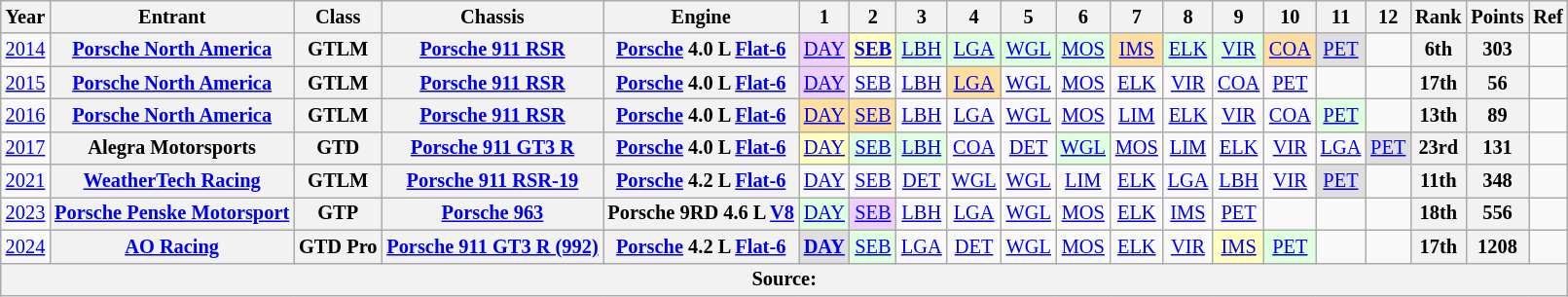<table class="wikitable" style="text-align:center; font-size:85%">
<tr>
<th>Year</th>
<th>Entrant</th>
<th>Class</th>
<th>Chassis</th>
<th>Engine</th>
<th>1</th>
<th>2</th>
<th>3</th>
<th>4</th>
<th>5</th>
<th>6</th>
<th>7</th>
<th>8</th>
<th>9</th>
<th>10</th>
<th>11</th>
<th>12</th>
<th>Rank</th>
<th>Points</th>
<th>Ref</th>
</tr>
<tr>
<td><a href='#'>2014</a></td>
<th nowrap><a href='#'>Porsche North America</a></th>
<th>GTLM</th>
<th nowrap><a href='#'>Porsche 911 RSR</a></th>
<th nowrap><a href='#'>Porsche</a> 4.0 L <a href='#'>Flat-6</a></th>
<td style="background:#EFCFFF;"><a href='#'>DAY</a><br></td>
<td style="background:#FFFFBF;"><strong><a href='#'>SEB</a></strong><br></td>
<td style="background:#DFFFDF;"><a href='#'>LBH</a><br></td>
<td style="background:#DFFFDF;"><a href='#'>LGA</a><br></td>
<td style="background:#DFFFDF;"><a href='#'>WGL</a><br></td>
<td style="background:#DFFFDF;"><a href='#'>MOS</a><br></td>
<td style="background:#FFDF9F;"><a href='#'>IMS</a><br></td>
<td style="background:#DFFFDF;"><a href='#'>ELK</a><br></td>
<td style="background:#DFFFDF;"><a href='#'>VIR</a><br></td>
<td style="background:#FFDF9F;"><a href='#'>COA</a><br></td>
<td style="background:#DFDFDF;"><a href='#'>PET</a><br></td>
<td></td>
<th>6th</th>
<th>303</th>
<td></td>
</tr>
<tr>
<td><a href='#'>2015</a></td>
<th nowrap><a href='#'>Porsche North America</a></th>
<th>GTLM</th>
<th nowrap><a href='#'>Porsche 911 RSR</a></th>
<th nowrap><a href='#'>Porsche</a> 4.0 L <a href='#'>Flat-6</a></th>
<td style="background:#EFCFFF;"><a href='#'>DAY</a><br></td>
<td><a href='#'>SEB</a></td>
<td><a href='#'>LBH</a></td>
<td style="background:#FFDF9F;"><a href='#'>LGA</a><br></td>
<td><a href='#'>WGL</a></td>
<td><a href='#'>MOS</a></td>
<td><a href='#'>ELK</a></td>
<td><a href='#'>VIR</a></td>
<td><a href='#'>COA</a></td>
<td><a href='#'>PET</a></td>
<td></td>
<td></td>
<th>17th</th>
<th>56</th>
<td></td>
</tr>
<tr>
<td><a href='#'>2016</a></td>
<th nowrap><a href='#'>Porsche North America</a></th>
<th>GTLM</th>
<th nowrap><a href='#'>Porsche 911 RSR</a></th>
<th nowrap><a href='#'>Porsche</a> 4.0 L <a href='#'>Flat-6</a></th>
<td style="background:#FFDF9F;"><a href='#'>DAY</a><br></td>
<td style="background:#FFDF9F;"><a href='#'>SEB</a><br></td>
<td><a href='#'>LBH</a></td>
<td><a href='#'>LGA</a></td>
<td><a href='#'>WGL</a></td>
<td><a href='#'>MOS</a></td>
<td><a href='#'>LIM</a></td>
<td><a href='#'>ELK</a></td>
<td><a href='#'>VIR</a></td>
<td><a href='#'>COA</a></td>
<td style="background:#DFFFDF;"><a href='#'>PET</a><br></td>
<td></td>
<th>13th</th>
<th>89</th>
<td></td>
</tr>
<tr>
<td><a href='#'>2017</a></td>
<th nowrap>Alegra Motorsports</th>
<th>GTD</th>
<th nowrap><a href='#'>Porsche 911 GT3 R</a></th>
<th nowrap><a href='#'>Porsche</a> 4.0 L <a href='#'>Flat-6</a></th>
<td style="background:#FFFFBF;"><a href='#'>DAY</a><br></td>
<td style="background:#DFFFDF;"><a href='#'>SEB</a><br></td>
<td style="background:#DFFFDF;"><a href='#'>LBH</a><br></td>
<td><a href='#'>COA</a></td>
<td><a href='#'>DET</a></td>
<td style="background:#DFFFDF;"><a href='#'>WGL</a><br></td>
<td><a href='#'>MOS</a></td>
<td><a href='#'>LIM</a></td>
<td><a href='#'>ELK</a></td>
<td><a href='#'>VIR</a></td>
<td><a href='#'>LGA</a></td>
<td style="background:#DFDFDF;"><a href='#'>PET</a><br></td>
<th>23rd</th>
<th>131</th>
<td></td>
</tr>
<tr>
<td><a href='#'>2021</a></td>
<th nowrap><a href='#'>WeatherTech Racing</a></th>
<th>GTLM</th>
<th nowrap><a href='#'>Porsche 911 RSR-19</a></th>
<th nowrap><a href='#'>Porsche</a> 4.2 L <a href='#'>Flat-6</a></th>
<td><a href='#'>DAY</a></td>
<td><a href='#'>SEB</a></td>
<td><a href='#'>DET</a></td>
<td><a href='#'>WGL</a></td>
<td><a href='#'>WGL</a></td>
<td><a href='#'>LIM</a></td>
<td><a href='#'>ELK</a></td>
<td><a href='#'>LGA</a></td>
<td><a href='#'>LBH</a></td>
<td><a href='#'>VIR</a></td>
<td style="background:#DFDFDF;"><a href='#'>PET</a><br></td>
<td></td>
<th>11th</th>
<th>348</th>
<td></td>
</tr>
<tr>
<td><a href='#'>2023</a></td>
<th nowrap><a href='#'>Porsche Penske Motorsport</a></th>
<th>GTP</th>
<th nowrap><a href='#'>Porsche 963</a></th>
<th nowrap>Porsche 9RD 4.6 L <a href='#'>V8</a></th>
<td style="background:#DFFFDF;"><a href='#'>DAY</a><br></td>
<td style="background:#EFCFFF;"><a href='#'>SEB</a><br></td>
<td><a href='#'>LBH</a></td>
<td><a href='#'>LGA</a></td>
<td><a href='#'>WGL</a></td>
<td><a href='#'>MOS</a></td>
<td><a href='#'>ELK</a></td>
<td><a href='#'>IMS</a></td>
<td><a href='#'>PET</a></td>
<td></td>
<td></td>
<td></td>
<th>18th</th>
<th>556</th>
<td></td>
</tr>
<tr>
<td><a href='#'>2024</a></td>
<th nowrap><a href='#'>AO Racing</a></th>
<th nowrap>GTD Pro</th>
<th nowrap><a href='#'>Porsche 911 GT3 R (992)</a></th>
<th nowrap><a href='#'>Porsche</a> 4.2 L <a href='#'>Flat-6</a></th>
<td style="background:#DFDFDF;"><strong><a href='#'>DAY</a></strong><br></td>
<td style="background:#DFFFDF;"><a href='#'>SEB</a><br></td>
<td><a href='#'>LGA</a></td>
<td><a href='#'>DET</a></td>
<td><a href='#'>WGL</a></td>
<td><a href='#'>MOS</a></td>
<td><a href='#'>ELK</a></td>
<td><a href='#'>VIR</a></td>
<td style="background:#FFFFBF;"><a href='#'>IMS</a><br></td>
<td style="background:#DFFFDF;"><a href='#'>PET</a><br></td>
<td></td>
<td></td>
<th>17th</th>
<th>1208</th>
<td></td>
</tr>
<tr>
<th colspan="20">Source:</th>
</tr>
</table>
